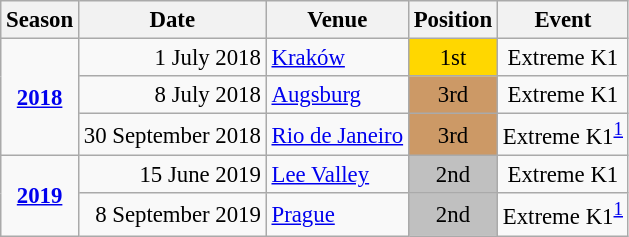<table class="wikitable" style="text-align:center; font-size:95%;">
<tr>
<th>Season</th>
<th>Date</th>
<th>Venue</th>
<th>Position</th>
<th>Event</th>
</tr>
<tr>
<td rowspan=3><strong><a href='#'>2018</a></strong></td>
<td align=right>1 July 2018</td>
<td align=left><a href='#'>Kraków</a></td>
<td bgcolor=gold>1st</td>
<td>Extreme K1</td>
</tr>
<tr>
<td align=right>8 July 2018</td>
<td align=left><a href='#'>Augsburg</a></td>
<td bgcolor=cc9966>3rd</td>
<td>Extreme K1</td>
</tr>
<tr>
<td align=right>30 September 2018</td>
<td align=left><a href='#'>Rio de Janeiro</a></td>
<td bgcolor=cc9966>3rd</td>
<td>Extreme K1<sup><a href='#'>1</a></sup></td>
</tr>
<tr>
<td rowspan=2><strong><a href='#'>2019</a></strong></td>
<td align=right>15 June 2019</td>
<td align=left><a href='#'>Lee Valley</a></td>
<td bgcolor=silver>2nd</td>
<td>Extreme K1</td>
</tr>
<tr>
<td align=right>8 September 2019</td>
<td align=left><a href='#'>Prague</a></td>
<td bgcolor=silver>2nd</td>
<td>Extreme K1<sup><a href='#'>1</a></sup></td>
</tr>
</table>
